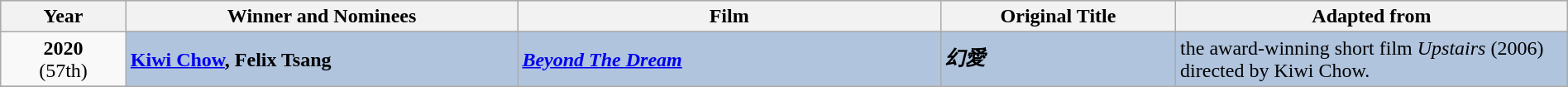<table class="wikitable" style="width:100%;" cellpadding="5">
<tr style="background:#bebebe;">
<th style="width:8%;">Year</th>
<th style="width:25%;">Winner and Nominees</th>
<th style="width:27%;">Film</th>
<th style="width:15%;">Original Title</th>
<th style="width:25%;">Adapted from</th>
</tr>
<tr>
<td rowspan="2" style="text-align:center"><strong>2020</strong><br>(57th)</td>
</tr>
<tr style="background:#B0C4DE;">
<td><strong><a href='#'>Kiwi Chow</a>, Felix Tsang</strong></td>
<td><strong><em><a href='#'>Beyond The Dream</a></em></strong></td>
<td><strong><em>幻愛</em></strong></td>
<td>the award-winning short film <em>Upstairs</em> (2006) directed by Kiwi Chow. </td>
</tr>
<tr>
</tr>
</table>
